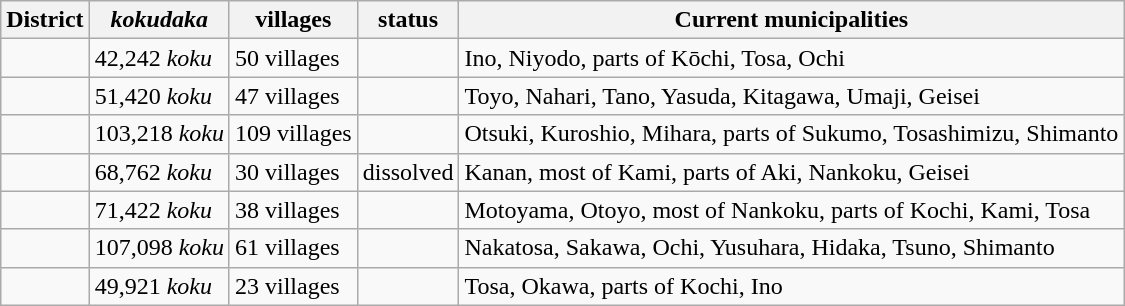<table class="wikitable">
<tr>
<th>District</th>
<th><em>kokudaka</em></th>
<th>villages</th>
<th>status</th>
<th>Current municipalities</th>
</tr>
<tr>
<td></td>
<td>42,242 <em>koku</em></td>
<td>50 villages</td>
<td></td>
<td>Ino, Niyodo, parts of Kōchi, Tosa, Ochi</td>
</tr>
<tr>
<td></td>
<td>51,420 <em>koku</em></td>
<td>47 villages</td>
<td></td>
<td>Toyo, Nahari, Tano, Yasuda, Kitagawa, Umaji, Geisei</td>
</tr>
<tr>
<td></td>
<td>103,218 <em>koku</em></td>
<td>109 villages</td>
<td></td>
<td>Otsuki, Kuroshio, Mihara, parts of Sukumo, Tosashimizu, Shimanto</td>
</tr>
<tr>
<td></td>
<td>68,762 <em>koku</em></td>
<td>30 villages</td>
<td>dissolved</td>
<td>Kanan, most of Kami, parts of Aki, Nankoku, Geisei</td>
</tr>
<tr>
<td></td>
<td>71,422 <em>koku</em></td>
<td>38 villages</td>
<td></td>
<td>Motoyama, Otoyo, most of Nankoku, parts of Kochi, Kami, Tosa</td>
</tr>
<tr>
<td></td>
<td>107,098 <em>koku</em></td>
<td>61 villages</td>
<td></td>
<td>Nakatosa, Sakawa, Ochi, Yusuhara, Hidaka, Tsuno, Shimanto</td>
</tr>
<tr>
<td></td>
<td>49,921 <em>koku</em></td>
<td>23 villages</td>
<td></td>
<td>Tosa, Okawa, parts of Kochi, Ino</td>
</tr>
</table>
